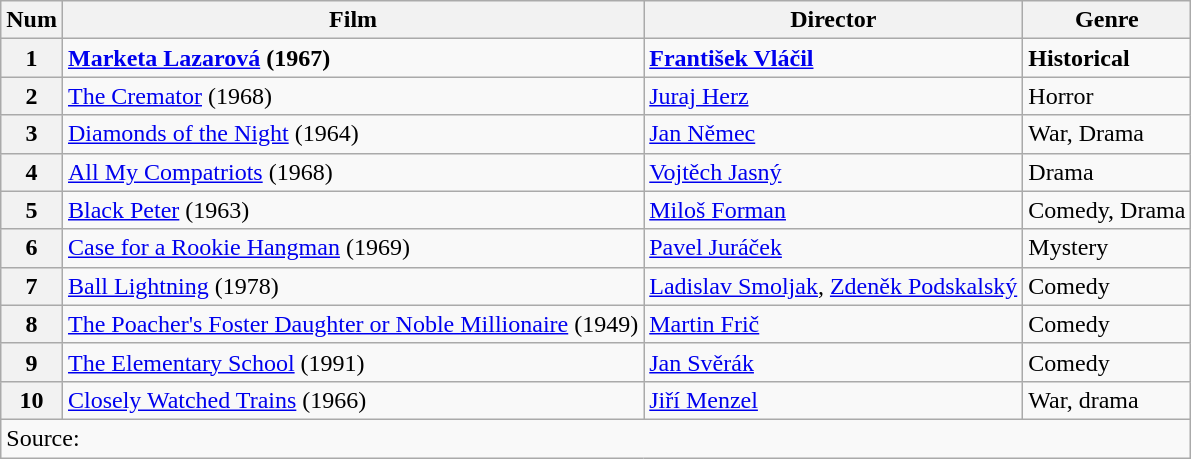<table class="wikitable">
<tr>
<th>Num</th>
<th>Film</th>
<th>Director</th>
<th>Genre</th>
</tr>
<tr>
<th><strong>1</strong></th>
<td><strong><a href='#'>Marketa Lazarová</a> (1967)</strong></td>
<td><strong><a href='#'>František Vláčil</a></strong></td>
<td><strong>Historical</strong></td>
</tr>
<tr>
<th>2</th>
<td><a href='#'>The Cremator</a> (1968)</td>
<td><a href='#'>Juraj Herz</a></td>
<td>Horror</td>
</tr>
<tr>
<th>3</th>
<td><a href='#'>Diamonds of the Night</a> (1964)</td>
<td><a href='#'>Jan Němec</a></td>
<td>War, Drama</td>
</tr>
<tr>
<th>4</th>
<td><a href='#'>All My Compatriots</a> (1968)</td>
<td><a href='#'>Vojtěch Jasný</a></td>
<td>Drama</td>
</tr>
<tr>
<th>5</th>
<td><a href='#'>Black Peter</a> (1963)</td>
<td><a href='#'>Miloš Forman</a></td>
<td>Comedy, Drama</td>
</tr>
<tr>
<th>6</th>
<td><a href='#'>Case for a Rookie Hangman</a> (1969)</td>
<td><a href='#'>Pavel Juráček</a></td>
<td>Mystery</td>
</tr>
<tr>
<th>7</th>
<td><a href='#'>Ball Lightning</a> (1978)</td>
<td><a href='#'>Ladislav Smoljak</a>, <a href='#'>Zdeněk Podskalský</a></td>
<td>Comedy</td>
</tr>
<tr>
<th>8</th>
<td><a href='#'>The Poacher's Foster Daughter or Noble Millionaire</a> (1949)</td>
<td><a href='#'>Martin Frič</a></td>
<td>Comedy</td>
</tr>
<tr>
<th>9</th>
<td><a href='#'>The Elementary School</a> (1991)</td>
<td><a href='#'>Jan Svěrák</a></td>
<td>Comedy</td>
</tr>
<tr>
<th>10</th>
<td><a href='#'>Closely Watched Trains</a> (1966)</td>
<td><a href='#'>Jiří Menzel</a></td>
<td>War, drama</td>
</tr>
<tr>
<td colspan="4">Source:</td>
</tr>
</table>
